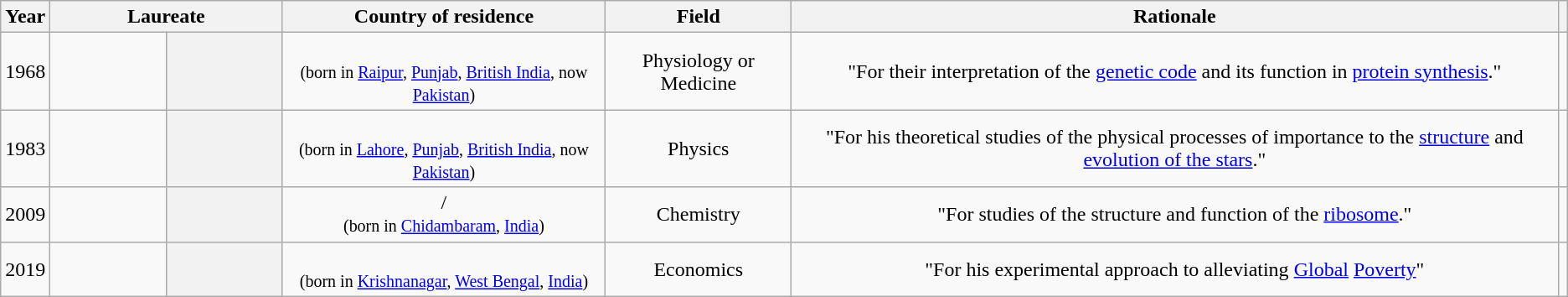<table class="wikitable sortable plainrowheaders" border="1" style="text-align:center">
<tr>
<th scope="col">Year</th>
<th scope colspan="2" width=200px>Laureate</th>
<th scope="col">Country of residence</th>
<th scope="col">Field</th>
<th scope="col" class="unsortable">Rationale</th>
<th scope="col" class="unsortable"></th>
</tr>
<tr>
<td align="centre">1968</td>
<td></td>
<th scope=row><strong></strong></th>
<td><br><small>(born in <a href='#'>Raipur</a>, <a href='#'>Punjab</a>, <a href='#'>British India</a>, now <a href='#'>Pakistan</a>)</small></td>
<td>Physiology or Medicine</td>
<td>"For their interpretation of the <a href='#'>genetic code</a> and its function in <a href='#'>protein synthesis</a>."</td>
<td></td>
</tr>
<tr>
<td align="centre">1983</td>
<td></td>
<th scope=row><strong></strong></th>
<td><br><small>(born in <a href='#'>Lahore</a>, <a href='#'>Punjab</a>, <a href='#'>British India</a>, now <a href='#'>Pakistan</a>)</small></td>
<td>Physics</td>
<td>"For his theoretical studies of the physical processes of importance to the <a href='#'>structure</a> and <a href='#'>evolution of the stars</a>."</td>
<td></td>
</tr>
<tr>
<td align="centre">2009</td>
<td></td>
<th scope=row><strong></strong></th>
<td> /   <br><small>(born in <a href='#'>Chidambaram</a>, <a href='#'>India</a>)</small></td>
<td>Chemistry</td>
<td>"For studies of the structure and function of the <a href='#'>ribosome</a>."</td>
<td></td>
</tr>
<tr>
<td style="text-align:center;">2019</td>
<td></td>
<th scope="row"><strong></strong></th>
<td> <br><small>(born in <a href='#'>Krishnanagar</a>, <a href='#'>West Bengal</a>, <a href='#'>India</a>)</small></td>
<td>Economics</td>
<td>"For his experimental approach to alleviating <a href='#'>Global</a> <a href='#'>Poverty</a>"</td>
<td></td>
</tr>
</table>
